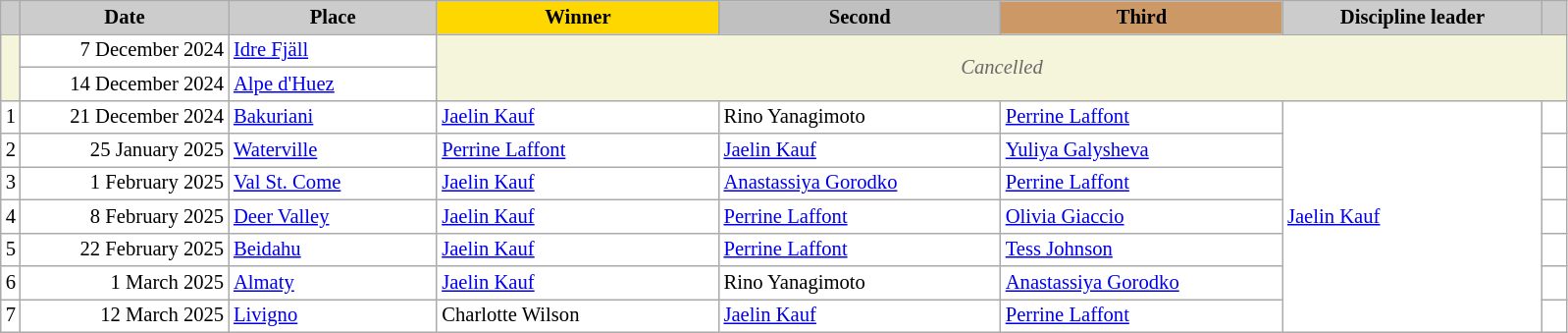<table class="wikitable plainrowheaders" style="background:#fff; font-size:86%; line-height:16px; border:grey solid 1px; border-collapse:collapse;">
<tr>
<th scope="col" style="background:#ccc; width=10 px;"></th>
<th scope="col" style="background:#ccc; width:135px;">Date</th>
<th scope="col" style="background:#ccc; width:135px;">Place</th>
<th scope="col" style="background:gold; width:185px;">Winner</th>
<th scope="col" style="background:silver; width:185px;">Second</th>
<th scope="col" style="background:#c96; width:185px;">Third</th>
<th scope="col" style="background:#ccc; width:170px;">Discipline leader</th>
<th scope="col" style="background:#ccc; width:10px;"></th>
</tr>
<tr>
<td bgcolor="F5F5DC" rowspan=2 align="center"></td>
<td align="right">7 December 2024</td>
<td> <a href='#'>Idre Fjäll</a></td>
<td colspan=5 rowspan=2 align=center bgcolor="F5F5DC" style=color:#696969><em>Cancelled</em></td>
</tr>
<tr>
<td align="right">14 December 2024</td>
<td> <a href='#'>Alpe d'Huez</a></td>
</tr>
<tr>
<td align="center">1</td>
<td align="right">21 December 2024</td>
<td> <a href='#'>Bakuriani</a></td>
<td> <a href='#'>Jaelin Kauf</a></td>
<td> Rino Yanagimoto</td>
<td> <a href='#'>Perrine Laffont</a></td>
<td rowspan=7> <a href='#'>Jaelin Kauf</a></td>
<td></td>
</tr>
<tr>
<td align="center">2</td>
<td align="right">25 January 2025</td>
<td> <a href='#'>Waterville</a></td>
<td> <a href='#'>Perrine Laffont</a></td>
<td> <a href='#'>Jaelin Kauf</a></td>
<td> <a href='#'>Yuliya Galysheva</a></td>
<td></td>
</tr>
<tr>
<td align="center">3</td>
<td align="right">1 February 2025</td>
<td> <a href='#'>Val St. Come</a></td>
<td> <a href='#'>Jaelin Kauf</a></td>
<td> <a href='#'>Anastassiya Gorodko</a></td>
<td> <a href='#'>Perrine Laffont</a></td>
<td></td>
</tr>
<tr>
<td align="center">4</td>
<td align="right">8 February 2025</td>
<td> <a href='#'>Deer Valley</a></td>
<td> <a href='#'>Jaelin Kauf</a></td>
<td> <a href='#'>Perrine Laffont</a></td>
<td> <a href='#'>Olivia Giaccio</a></td>
<td></td>
</tr>
<tr>
<td align="center">5</td>
<td align="right">22 February 2025</td>
<td> <a href='#'>Beidahu</a></td>
<td> <a href='#'>Jaelin Kauf</a></td>
<td> <a href='#'>Perrine Laffont</a></td>
<td> <a href='#'>Tess Johnson</a></td>
<td></td>
</tr>
<tr>
<td align="center">6</td>
<td align="right">1 March 2025</td>
<td> <a href='#'>Almaty</a></td>
<td> <a href='#'>Jaelin Kauf</a></td>
<td> Rino Yanagimoto</td>
<td> <a href='#'>Anastassiya Gorodko</a></td>
<td></td>
</tr>
<tr>
<td align="center">7</td>
<td align="right">12 March 2025</td>
<td> <a href='#'>Livigno</a></td>
<td> Charlotte Wilson</td>
<td> <a href='#'>Jaelin Kauf</a></td>
<td> <a href='#'>Perrine Laffont</a></td>
<td></td>
</tr>
</table>
